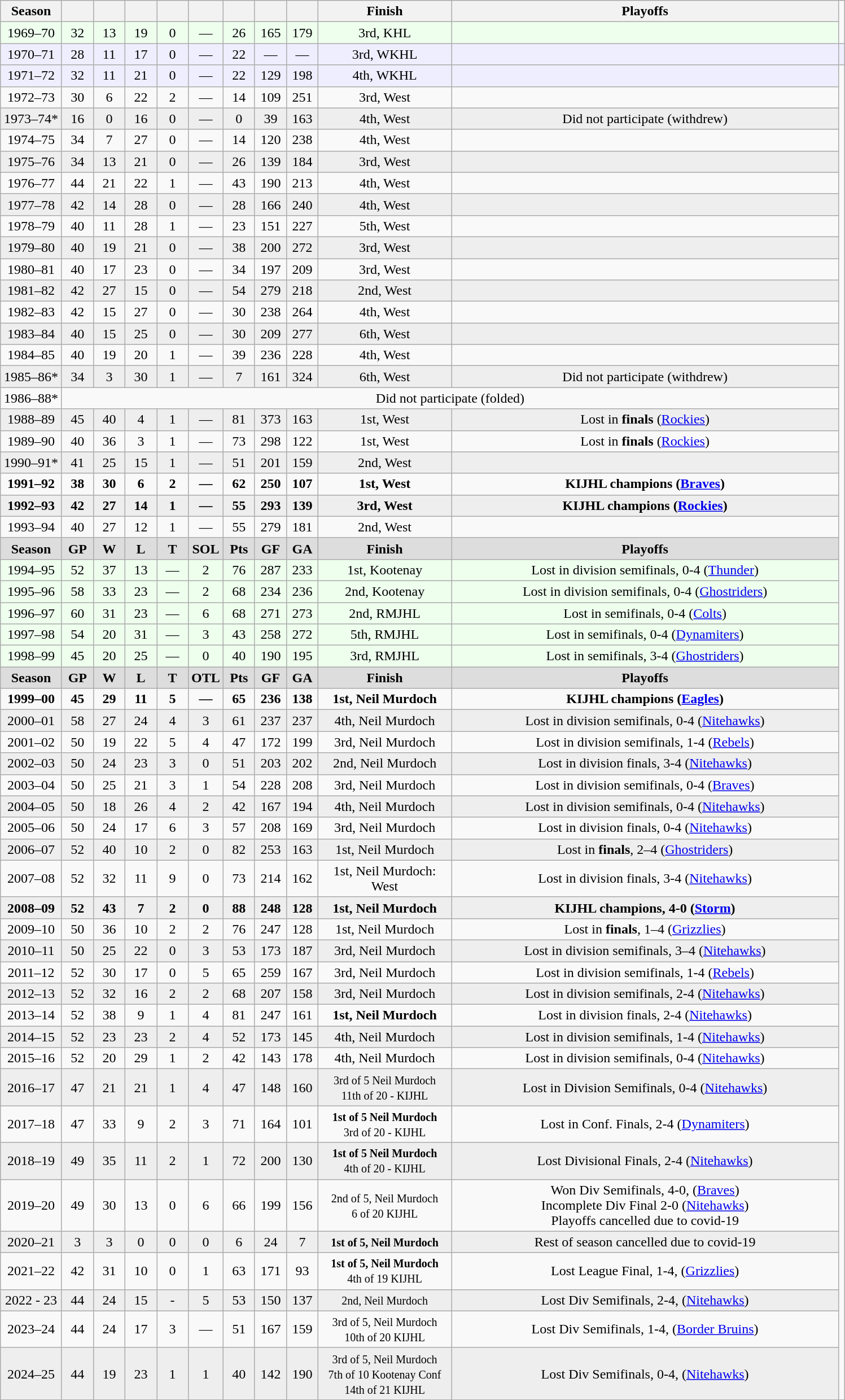<table class="wikitable" style="text-align:center">
<tr>
<th width=65>Season</th>
<th width=30></th>
<th width=30></th>
<th width=30></th>
<th width=30></th>
<th width=30></th>
<th width=30></th>
<th width=30></th>
<th width=30></th>
<th width=150>Finish</th>
<th width=450>Playoffs</th>
</tr>
<tr style="background:#eeffee;">
<td>1969–70</td>
<td>32</td>
<td>13</td>
<td>19</td>
<td>0</td>
<td>—</td>
<td>26</td>
<td>165</td>
<td>179</td>
<td>3rd, KHL</td>
<td></td>
</tr>
<tr style="background:#eeeeff;">
<td>1970–71</td>
<td>28</td>
<td>11</td>
<td>17</td>
<td>0</td>
<td>—</td>
<td>22</td>
<td>—</td>
<td>—</td>
<td>3rd, WKHL</td>
<td></td>
<td></td>
</tr>
<tr style="background:#eeeeff;">
<td>1971–72</td>
<td>32</td>
<td>11</td>
<td>21</td>
<td>0</td>
<td>—</td>
<td>22</td>
<td>129</td>
<td>198</td>
<td>4th, WKHL</td>
<td></td>
</tr>
<tr>
<td>1972–73</td>
<td>30</td>
<td>6</td>
<td>22</td>
<td>2</td>
<td>—</td>
<td>14</td>
<td>109</td>
<td>251</td>
<td>3rd, West</td>
<td></td>
</tr>
<tr style="background:#eee;">
<td>1973–74*</td>
<td>16</td>
<td>0</td>
<td>16</td>
<td>0</td>
<td>—</td>
<td>0</td>
<td>39</td>
<td>163</td>
<td>4th, West</td>
<td>Did not participate (withdrew)</td>
</tr>
<tr>
<td>1974–75</td>
<td>34</td>
<td>7</td>
<td>27</td>
<td>0</td>
<td>—</td>
<td>14</td>
<td>120</td>
<td>238</td>
<td>4th, West</td>
<td></td>
</tr>
<tr style="background:#eee;">
<td>1975–76</td>
<td>34</td>
<td>13</td>
<td>21</td>
<td>0</td>
<td>—</td>
<td>26</td>
<td>139</td>
<td>184</td>
<td>3rd, West</td>
<td></td>
</tr>
<tr>
<td>1976–77</td>
<td>44</td>
<td>21</td>
<td>22</td>
<td>1</td>
<td>—</td>
<td>43</td>
<td>190</td>
<td>213</td>
<td>4th, West</td>
<td></td>
</tr>
<tr style="background:#eee;">
<td>1977–78</td>
<td>42</td>
<td>14</td>
<td>28</td>
<td>0</td>
<td>—</td>
<td>28</td>
<td>166</td>
<td>240</td>
<td>4th, West</td>
<td></td>
</tr>
<tr>
<td>1978–79</td>
<td>40</td>
<td>11</td>
<td>28</td>
<td>1</td>
<td>—</td>
<td>23</td>
<td>151</td>
<td>227</td>
<td>5th, West</td>
<td></td>
</tr>
<tr style="background:#eee;">
<td>1979–80</td>
<td>40</td>
<td>19</td>
<td>21</td>
<td>0</td>
<td>—</td>
<td>38</td>
<td>200</td>
<td>272</td>
<td>3rd, West</td>
<td></td>
</tr>
<tr>
<td>1980–81</td>
<td>40</td>
<td>17</td>
<td>23</td>
<td>0</td>
<td>—</td>
<td>34</td>
<td>197</td>
<td>209</td>
<td>3rd, West</td>
<td></td>
</tr>
<tr style="background:#eee;">
<td>1981–82</td>
<td>42</td>
<td>27</td>
<td>15</td>
<td>0</td>
<td>—</td>
<td>54</td>
<td>279</td>
<td>218</td>
<td>2nd, West</td>
<td></td>
</tr>
<tr>
<td>1982–83</td>
<td>42</td>
<td>15</td>
<td>27</td>
<td>0</td>
<td>—</td>
<td>30</td>
<td>238</td>
<td>264</td>
<td>4th, West</td>
<td></td>
</tr>
<tr style="background:#eee;">
<td>1983–84</td>
<td>40</td>
<td>15</td>
<td>25</td>
<td>0</td>
<td>—</td>
<td>30</td>
<td>209</td>
<td>277</td>
<td>6th, West</td>
<td></td>
</tr>
<tr>
<td>1984–85</td>
<td>40</td>
<td>19</td>
<td>20</td>
<td>1</td>
<td>—</td>
<td>39</td>
<td>236</td>
<td>228</td>
<td>4th, West</td>
<td></td>
</tr>
<tr style="background:#eee;">
<td>1985–86*</td>
<td>34</td>
<td>3</td>
<td>30</td>
<td>1</td>
<td>—</td>
<td>7</td>
<td>161</td>
<td>324</td>
<td>6th, West</td>
<td>Did not participate (withdrew)</td>
</tr>
<tr style="text-align:center">
<td>1986–88*</td>
<td colspan="10">Did not participate (folded)</td>
</tr>
<tr style="background:#eee;">
<td>1988–89</td>
<td>45</td>
<td>40</td>
<td>4</td>
<td>1</td>
<td>—</td>
<td>81</td>
<td>373</td>
<td>163</td>
<td>1st, West</td>
<td>Lost in <strong>finals</strong> (<a href='#'>Rockies</a>)</td>
</tr>
<tr>
<td>1989–90</td>
<td>40</td>
<td>36</td>
<td>3</td>
<td>1</td>
<td>—</td>
<td>73</td>
<td>298</td>
<td>122</td>
<td>1st, West</td>
<td>Lost in <strong>finals</strong> (<a href='#'>Rockies</a>)</td>
</tr>
<tr style="background:#eee;">
<td>1990–91*</td>
<td>41</td>
<td>25</td>
<td>15</td>
<td>1</td>
<td>—</td>
<td>51</td>
<td>201</td>
<td>159</td>
<td>2nd, West</td>
<td></td>
</tr>
<tr style="font-weight:bold">
<td>1991–92</td>
<td>38</td>
<td>30</td>
<td>6</td>
<td>2</td>
<td>—</td>
<td>62</td>
<td>250</td>
<td>107</td>
<td>1st, West</td>
<td>KIJHL champions (<a href='#'>Braves</a>)</td>
</tr>
<tr style="background:#eee;font-weight:bold">
<td>1992–93</td>
<td>42</td>
<td>27</td>
<td>14</td>
<td>1</td>
<td>—</td>
<td>55</td>
<td>293</td>
<td>139</td>
<td>3rd, West</td>
<td>KIJHL champions (<a href='#'>Rockies</a>)</td>
</tr>
<tr>
<td>1993–94</td>
<td>40</td>
<td>27</td>
<td>12</td>
<td>1</td>
<td>—</td>
<td>55</td>
<td>279</td>
<td>181</td>
<td>2nd, West</td>
<td></td>
</tr>
<tr style="font-weight:bold;text-align:center; background:#ddd;"|>
<td>Season</td>
<td>GP</td>
<td>W</td>
<td>L</td>
<td>T</td>
<td>SOL</td>
<td>Pts</td>
<td>GF</td>
<td>GA</td>
<td>Finish</td>
<td>Playoffs</td>
</tr>
<tr style="background:#eeffee;">
<td>1994–95</td>
<td>52</td>
<td>37</td>
<td>13</td>
<td>—</td>
<td>2</td>
<td>76</td>
<td>287</td>
<td>233</td>
<td>1st, Kootenay</td>
<td>Lost in division semifinals, 0-4 (<a href='#'>Thunder</a>)</td>
</tr>
<tr style="background:#eeffee;">
<td>1995–96</td>
<td>58</td>
<td>33</td>
<td>23</td>
<td>—</td>
<td>2</td>
<td>68</td>
<td>234</td>
<td>236</td>
<td>2nd, Kootenay</td>
<td>Lost in division semifinals, 0-4 (<a href='#'>Ghostriders</a>)</td>
</tr>
<tr style="background:#eeffee;">
<td>1996–97</td>
<td>60</td>
<td>31</td>
<td>23</td>
<td>—</td>
<td>6</td>
<td>68</td>
<td>271</td>
<td>273</td>
<td>2nd, RMJHL</td>
<td>Lost in semifinals, 0-4 (<a href='#'>Colts</a>)</td>
</tr>
<tr style="background:#eeffee;">
<td>1997–98</td>
<td>54</td>
<td>20</td>
<td>31</td>
<td>—</td>
<td>3</td>
<td>43</td>
<td>258</td>
<td>272</td>
<td>5th, RMJHL</td>
<td>Lost in semifinals, 0-4 (<a href='#'>Dynamiters</a>)</td>
</tr>
<tr style="background:#eeffee;">
<td>1998–99</td>
<td>45</td>
<td>20</td>
<td>25</td>
<td>—</td>
<td>0</td>
<td>40</td>
<td>190</td>
<td>195</td>
<td>3rd, RMJHL</td>
<td>Lost in semifinals, 3-4 (<a href='#'>Ghostriders</a>)</td>
</tr>
<tr style="font-weight:bold;text-align:center; background:#ddd;"|>
<td>Season</td>
<td>GP</td>
<td>W</td>
<td>L</td>
<td>T</td>
<td>OTL</td>
<td>Pts</td>
<td>GF</td>
<td>GA</td>
<td>Finish</td>
<td>Playoffs</td>
</tr>
<tr style="font-weight:bold">
<td>1999–00</td>
<td>45</td>
<td>29</td>
<td>11</td>
<td>5</td>
<td>—</td>
<td>65</td>
<td>236</td>
<td>138</td>
<td>1st, Neil Murdoch</td>
<td>KIJHL champions (<a href='#'>Eagles</a>)</td>
</tr>
<tr style="background:#eee;">
<td>2000–01</td>
<td>58</td>
<td>27</td>
<td>24</td>
<td>4</td>
<td>3</td>
<td>61</td>
<td>237</td>
<td>237</td>
<td>4th, Neil Murdoch</td>
<td>Lost in division semifinals, 0-4 (<a href='#'>Nitehawks</a>)</td>
</tr>
<tr>
<td>2001–02</td>
<td>50</td>
<td>19</td>
<td>22</td>
<td>5</td>
<td>4</td>
<td>47</td>
<td>172</td>
<td>199</td>
<td>3rd, Neil Murdoch</td>
<td>Lost in division semifinals, 1-4 (<a href='#'>Rebels</a>)</td>
</tr>
<tr style="background:#eee;">
<td>2002–03</td>
<td>50</td>
<td>24</td>
<td>23</td>
<td>3</td>
<td>0</td>
<td>51</td>
<td>203</td>
<td>202</td>
<td>2nd, Neil Murdoch</td>
<td>Lost in division finals, 3-4 (<a href='#'>Nitehawks</a>)</td>
</tr>
<tr>
<td>2003–04</td>
<td>50</td>
<td>25</td>
<td>21</td>
<td>3</td>
<td>1</td>
<td>54</td>
<td>228</td>
<td>208</td>
<td>3rd, Neil Murdoch</td>
<td>Lost in division semifinals, 0-4 (<a href='#'>Braves</a>)</td>
</tr>
<tr style="background:#eee;">
<td>2004–05</td>
<td>50</td>
<td>18</td>
<td>26</td>
<td>4</td>
<td>2</td>
<td>42</td>
<td>167</td>
<td>194</td>
<td>4th, Neil Murdoch</td>
<td>Lost in division semifinals, 0-4 (<a href='#'>Nitehawks</a>)</td>
</tr>
<tr>
<td>2005–06</td>
<td>50</td>
<td>24</td>
<td>17</td>
<td>6</td>
<td>3</td>
<td>57</td>
<td>208</td>
<td>169</td>
<td>3rd, Neil Murdoch</td>
<td>Lost in division finals, 0-4 (<a href='#'>Nitehawks</a>)</td>
</tr>
<tr style="background:#eee;">
<td>2006–07</td>
<td>52</td>
<td>40</td>
<td>10</td>
<td>2</td>
<td>0</td>
<td>82</td>
<td>253</td>
<td>163</td>
<td>1st, Neil Murdoch</td>
<td>Lost in <strong>finals</strong>, 2–4 (<a href='#'>Ghostriders</a>)</td>
</tr>
<tr>
<td>2007–08</td>
<td>52</td>
<td>32</td>
<td>11</td>
<td>9</td>
<td>0</td>
<td>73</td>
<td>214</td>
<td>162</td>
<td>1st, Neil Murdoch: West</td>
<td>Lost in division finals, 3-4 (<a href='#'>Nitehawks</a>)</td>
</tr>
<tr style="background:#eee;font-weight:bold">
<td>2008–09</td>
<td>52</td>
<td>43</td>
<td>7</td>
<td>2</td>
<td>0</td>
<td>88</td>
<td>248</td>
<td>128</td>
<td>1st, Neil Murdoch</td>
<td>KIJHL champions, 4-0 (<a href='#'>Storm</a>)</td>
</tr>
<tr>
<td>2009–10</td>
<td>50</td>
<td>36</td>
<td>10</td>
<td>2</td>
<td>2</td>
<td>76</td>
<td>247</td>
<td>128</td>
<td>1st, Neil Murdoch</td>
<td>Lost in <strong>finals</strong>, 1–4 (<a href='#'>Grizzlies</a>)</td>
</tr>
<tr style="background:#eee;">
<td>2010–11</td>
<td>50</td>
<td>25</td>
<td>22</td>
<td>0</td>
<td>3</td>
<td>53</td>
<td>173</td>
<td>187</td>
<td>3rd, Neil Murdoch</td>
<td>Lost in division semifinals, 3–4 (<a href='#'>Nitehawks</a>)</td>
</tr>
<tr>
<td>2011–12</td>
<td>52</td>
<td>30</td>
<td>17</td>
<td>0</td>
<td>5</td>
<td>65</td>
<td>259</td>
<td>167</td>
<td>3rd, Neil Murdoch</td>
<td>Lost in division semifinals, 1-4 (<a href='#'>Rebels</a>)</td>
</tr>
<tr style="background:#eee;">
<td>2012–13</td>
<td>52</td>
<td>32</td>
<td>16</td>
<td>2</td>
<td>2</td>
<td>68</td>
<td>207</td>
<td>158</td>
<td>3rd, Neil Murdoch</td>
<td>Lost in division semifinals, 2-4 (<a href='#'>Nitehawks</a>)</td>
</tr>
<tr>
<td>2013–14</td>
<td>52</td>
<td>38</td>
<td>9</td>
<td>1</td>
<td>4</td>
<td>81</td>
<td>247</td>
<td>161</td>
<td><strong>1st, Neil Murdoch</strong></td>
<td>Lost in division finals, 2-4 (<a href='#'>Nitehawks</a>)</td>
</tr>
<tr style="background:#eee;">
<td>2014–15</td>
<td>52</td>
<td>23</td>
<td>23</td>
<td>2</td>
<td>4</td>
<td>52</td>
<td>173</td>
<td>145</td>
<td>4th, Neil Murdoch</td>
<td>Lost in division semifinals, 1-4 (<a href='#'>Nitehawks</a>)</td>
</tr>
<tr>
<td>2015–16</td>
<td>52</td>
<td>20</td>
<td>29</td>
<td>1</td>
<td>2</td>
<td>42</td>
<td>143</td>
<td>178</td>
<td>4th, Neil Murdoch</td>
<td>Lost in division semifinals, 0-4 (<a href='#'>Nitehawks</a>)</td>
</tr>
<tr style="background:#eee;">
<td>2016–17</td>
<td>47</td>
<td>21</td>
<td>21</td>
<td>1</td>
<td>4</td>
<td>47</td>
<td>148</td>
<td>160</td>
<td><small> 3rd of 5 Neil Murdoch<br>11th of 20 - KIJHL</small></td>
<td>Lost in Division Semifinals, 0-4 (<a href='#'>Nitehawks</a>)</td>
</tr>
<tr>
<td>2017–18</td>
<td>47</td>
<td>33</td>
<td>9</td>
<td>2</td>
<td>3</td>
<td>71</td>
<td>164</td>
<td>101</td>
<td><small> <strong>1st of 5 Neil Murdoch</strong><br>3rd of 20 - KIJHL</small></td>
<td>Lost in Conf. Finals, 2-4 (<a href='#'>Dynamiters</a>)</td>
</tr>
<tr style="background:#eee;">
<td>2018–19</td>
<td>49</td>
<td>35</td>
<td>11</td>
<td>2</td>
<td>1</td>
<td>72</td>
<td>200</td>
<td>130</td>
<td><small> <strong>1st of 5 Neil Murdoch</strong><br>4th of 20 - KIJHL</small></td>
<td>Lost Divisional Finals, 2-4 (<a href='#'>Nitehawks</a>)</td>
</tr>
<tr>
<td>2019–20</td>
<td>49</td>
<td>30</td>
<td>13</td>
<td>0</td>
<td>6</td>
<td>66</td>
<td>199</td>
<td>156</td>
<td><small>2nd of 5, Neil Murdoch<br>6 of 20 KIJHL</small></td>
<td>Won Div Semifinals, 4-0, (<a href='#'>Braves</a>)<br>Incomplete Div Final 2-0 (<a href='#'>Nitehawks</a>)<br>Playoffs cancelled due to covid-19</td>
</tr>
<tr style="background:#eee;">
<td>2020–21</td>
<td>3</td>
<td>3</td>
<td>0</td>
<td>0</td>
<td>0</td>
<td>6</td>
<td>24</td>
<td>7</td>
<td><small><strong>1st of 5, Neil Murdoch</strong></small></td>
<td>Rest of season cancelled due to covid-19</td>
</tr>
<tr>
<td>2021–22</td>
<td>42</td>
<td>31</td>
<td>10</td>
<td>0</td>
<td>1</td>
<td>63</td>
<td>171</td>
<td>93</td>
<td><small><strong>1st of 5, Neil Murdoch</strong><br>4th of 19 KIJHL</small></td>
<td>Lost League Final, 1-4, (<a href='#'>Grizzlies</a>)</td>
</tr>
<tr style="background:#eee;">
<td>2022 - 23</td>
<td>44</td>
<td>24</td>
<td>15</td>
<td>-</td>
<td>5</td>
<td>53</td>
<td>150</td>
<td>137</td>
<td><small>2nd, Neil Murdoch</small></td>
<td>Lost Div Semifinals, 2-4, (<a href='#'>Nitehawks</a>)</td>
</tr>
<tr>
<td>2023–24</td>
<td>44</td>
<td>24</td>
<td>17</td>
<td>3</td>
<td>—</td>
<td>51</td>
<td>167</td>
<td>159</td>
<td><small>3rd of 5, Neil Murdoch<br>10th of 20 KIJHL</small></td>
<td>Lost Div Semifinals, 1-4, (<a href='#'>Border Bruins</a>)</td>
</tr>
<tr style="background:#eee;">
<td>2024–25</td>
<td>44</td>
<td>19</td>
<td>23</td>
<td>1</td>
<td>1</td>
<td>40</td>
<td>142</td>
<td>190</td>
<td><small>3rd of 5, Neil Murdoch<br>7th of 10 Kootenay Conf<br>14th of 21 KIJHL</small></td>
<td>Lost Div Semifinals, 0-4, (<a href='#'>Nitehawks</a>)</td>
</tr>
</table>
